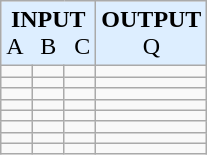<table class="wikitable">
<tr bgcolor="#ddeeff" align="center">
<td colspan=3><strong>INPUT</strong><br>A   B   C</td>
<td><strong>OUTPUT</strong><br>Q</td>
</tr>
<tr>
<td></td>
<td></td>
<td></td>
<td></td>
</tr>
<tr>
<td></td>
<td></td>
<td></td>
<td></td>
</tr>
<tr>
<td></td>
<td></td>
<td></td>
<td></td>
</tr>
<tr>
<td></td>
<td></td>
<td></td>
<td></td>
</tr>
<tr>
<td></td>
<td></td>
<td></td>
<td></td>
</tr>
<tr>
<td></td>
<td></td>
<td></td>
<td></td>
</tr>
<tr>
<td></td>
<td></td>
<td></td>
<td></td>
</tr>
<tr>
<td></td>
<td></td>
<td></td>
<td></td>
</tr>
</table>
